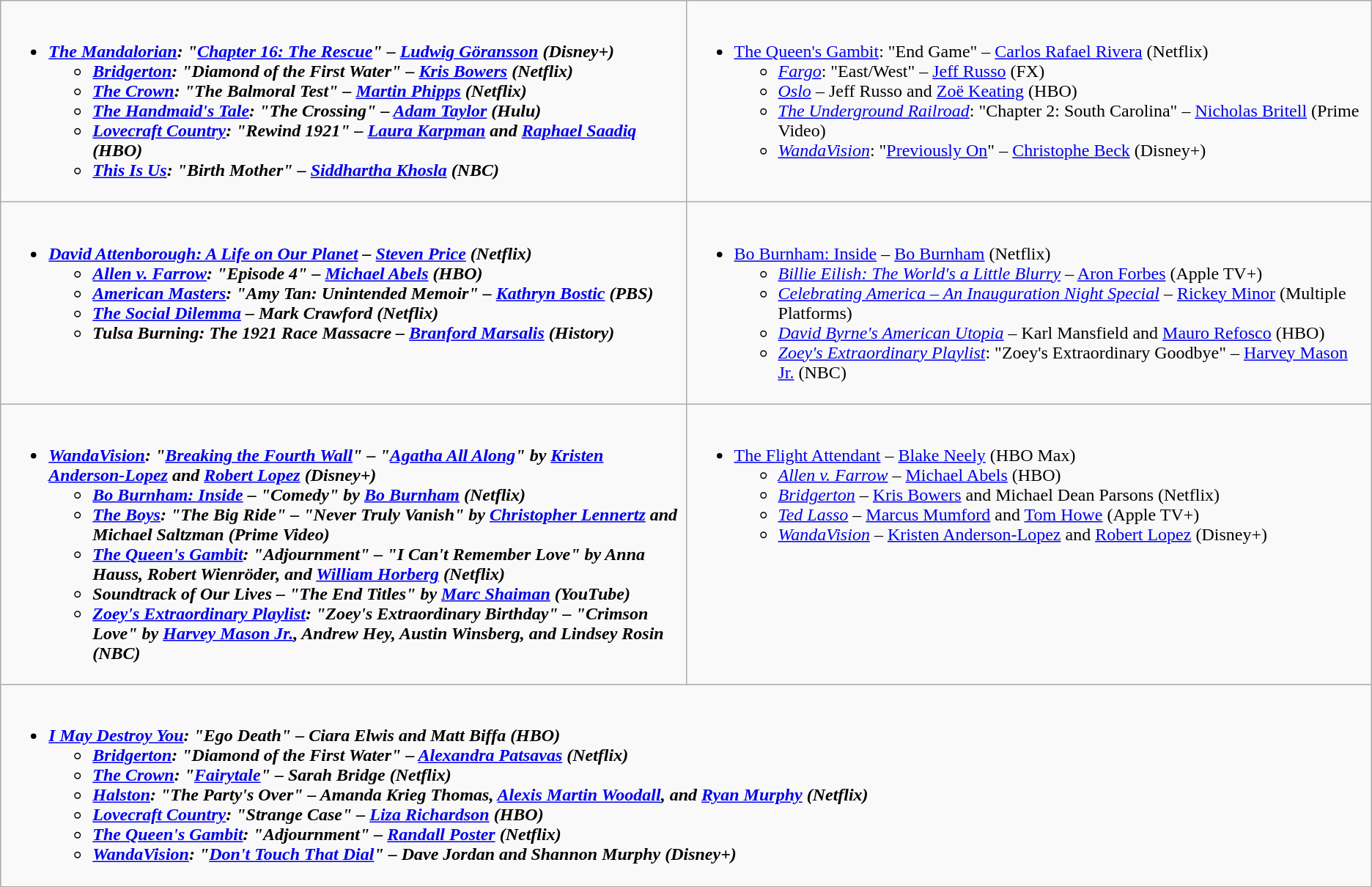<table class="wikitable">
<tr>
<td style="vertical-align:top;" width="50%"><br><ul><li><strong><em><a href='#'>The Mandalorian</a><em>: "<a href='#'>Chapter 16: The Rescue</a>" – <a href='#'>Ludwig Göransson</a> (Disney+)<strong><ul><li></em><a href='#'>Bridgerton</a><em>: "Diamond of the First Water" – <a href='#'>Kris Bowers</a> (Netflix)</li><li></em><a href='#'>The Crown</a><em>: "The Balmoral Test" – <a href='#'>Martin Phipps</a> (Netflix)</li><li></em><a href='#'>The Handmaid's Tale</a><em>: "The Crossing" – <a href='#'>Adam Taylor</a> (Hulu)</li><li></em><a href='#'>Lovecraft Country</a><em>: "Rewind 1921" – <a href='#'>Laura Karpman</a> and <a href='#'>Raphael Saadiq</a> (HBO)</li><li></em><a href='#'>This Is Us</a><em>: "Birth Mother" – <a href='#'>Siddhartha Khosla</a> (NBC)</li></ul></li></ul></td>
<td style="vertical-align:top;" width="50%"><br><ul><li></em></strong><a href='#'>The Queen's Gambit</a></em>: "End Game" – <a href='#'>Carlos Rafael Rivera</a> (Netflix)</strong><ul><li><em><a href='#'>Fargo</a></em>: "East/West" – <a href='#'>Jeff Russo</a> (FX)</li><li><em><a href='#'>Oslo</a></em> – Jeff Russo and <a href='#'>Zoë Keating</a> (HBO)</li><li><em><a href='#'>The Underground Railroad</a></em>: "Chapter 2: South Carolina" – <a href='#'>Nicholas Britell</a> (Prime Video)</li><li><em><a href='#'>WandaVision</a></em>: "<a href='#'>Previously On</a>" – <a href='#'>Christophe Beck</a> (Disney+)</li></ul></li></ul></td>
</tr>
<tr>
<td style="vertical-align:top;" width="50%"><br><ul><li><strong><em><a href='#'>David Attenborough: A Life on Our Planet</a><em> – <a href='#'>Steven Price</a> (Netflix)<strong><ul><li></em><a href='#'>Allen v. Farrow</a><em>: "Episode 4" – <a href='#'>Michael Abels</a> (HBO)</li><li></em><a href='#'>American Masters</a><em>: "Amy Tan: Unintended Memoir" – <a href='#'>Kathryn Bostic</a> (PBS)</li><li></em><a href='#'>The Social Dilemma</a><em> – Mark Crawford (Netflix)</li><li></em>Tulsa Burning: The 1921 Race Massacre<em> – <a href='#'>Branford Marsalis</a> (History)</li></ul></li></ul></td>
<td style="vertical-align:top;" width="50%"><br><ul><li></em></strong><a href='#'>Bo Burnham: Inside</a></em> – <a href='#'>Bo Burnham</a> (Netflix)</strong><ul><li><em><a href='#'>Billie Eilish: The World's a Little Blurry</a></em> – <a href='#'>Aron Forbes</a> (Apple TV+)</li><li><em><a href='#'>Celebrating America – An Inauguration Night Special</a></em> – <a href='#'>Rickey Minor</a> (Multiple Platforms)</li><li><em><a href='#'>David Byrne's American Utopia</a></em> – Karl Mansfield and <a href='#'>Mauro Refosco</a> (HBO)</li><li><em><a href='#'>Zoey's Extraordinary Playlist</a></em>: "Zoey's Extraordinary Goodbye" – <a href='#'>Harvey Mason Jr.</a> (NBC)</li></ul></li></ul></td>
</tr>
<tr>
<td style="vertical-align:top;" width="50%"><br><ul><li><strong><em><a href='#'>WandaVision</a><em>: "<a href='#'>Breaking the Fourth Wall</a>" – "<a href='#'>Agatha All Along</a>" by <a href='#'>Kristen Anderson-Lopez</a> and <a href='#'>Robert Lopez</a> (Disney+)<strong><ul><li></em><a href='#'>Bo Burnham: Inside</a><em> – "Comedy" by <a href='#'>Bo Burnham</a> (Netflix)</li><li></em><a href='#'>The Boys</a><em>: "The Big Ride" – "Never Truly Vanish" by <a href='#'>Christopher Lennertz</a> and Michael Saltzman (Prime Video)</li><li></em><a href='#'>The Queen's Gambit</a><em>: "Adjournment" – "I Can't Remember Love" by Anna Hauss, Robert Wienröder, and <a href='#'>William Horberg</a> (Netflix)</li><li></em>Soundtrack of Our Lives<em> – "The End Titles" by <a href='#'>Marc Shaiman</a> (YouTube)</li><li></em><a href='#'>Zoey's Extraordinary Playlist</a><em>: "Zoey's Extraordinary Birthday" – "Crimson Love" by <a href='#'>Harvey Mason Jr.</a>, Andrew Hey, Austin Winsberg, and Lindsey Rosin (NBC)</li></ul></li></ul></td>
<td style="vertical-align:top;" width="50%"><br><ul><li></em></strong><a href='#'>The Flight Attendant</a></em> – <a href='#'>Blake Neely</a> (HBO Max)</strong><ul><li><em><a href='#'>Allen v. Farrow</a></em> – <a href='#'>Michael Abels</a> (HBO)</li><li><em><a href='#'>Bridgerton</a></em> – <a href='#'>Kris Bowers</a> and Michael Dean Parsons (Netflix)</li><li><em><a href='#'>Ted Lasso</a></em> – <a href='#'>Marcus Mumford</a> and <a href='#'>Tom Howe</a> (Apple TV+)</li><li><em><a href='#'>WandaVision</a></em> – <a href='#'>Kristen Anderson-Lopez</a> and <a href='#'>Robert Lopez</a> (Disney+)</li></ul></li></ul></td>
</tr>
<tr>
<td style="vertical-align:top;" width="50%" colspan="2"><br><ul><li><strong><em><a href='#'>I May Destroy You</a><em>: "Ego Death" – Ciara Elwis and Matt Biffa (HBO)<strong><ul><li></em><a href='#'>Bridgerton</a><em>: "Diamond of the First Water" – <a href='#'>Alexandra Patsavas</a> (Netflix)</li><li></em><a href='#'>The Crown</a><em>: "<a href='#'>Fairytale</a>" – Sarah Bridge (Netflix)</li><li></em><a href='#'>Halston</a><em>: "The Party's Over" – Amanda Krieg Thomas, <a href='#'>Alexis Martin Woodall</a>, and <a href='#'>Ryan Murphy</a> (Netflix)</li><li></em><a href='#'>Lovecraft Country</a><em>: "Strange Case" – <a href='#'>Liza Richardson</a> (HBO)</li><li></em><a href='#'>The Queen's Gambit</a><em>: "Adjournment" – <a href='#'>Randall Poster</a> (Netflix)</li><li></em><a href='#'>WandaVision</a><em>: "<a href='#'>Don't Touch That Dial</a>" – Dave Jordan and Shannon Murphy (Disney+)</li></ul></li></ul></td>
</tr>
</table>
